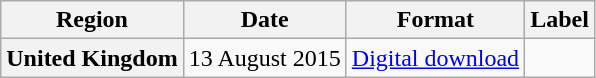<table class="wikitable plainrowheaders">
<tr>
<th>Region</th>
<th>Date</th>
<th>Format</th>
<th>Label</th>
</tr>
<tr>
<th scope="row">United Kingdom</th>
<td>13 August 2015</td>
<td><a href='#'>Digital download</a></td>
<td></td>
</tr>
</table>
